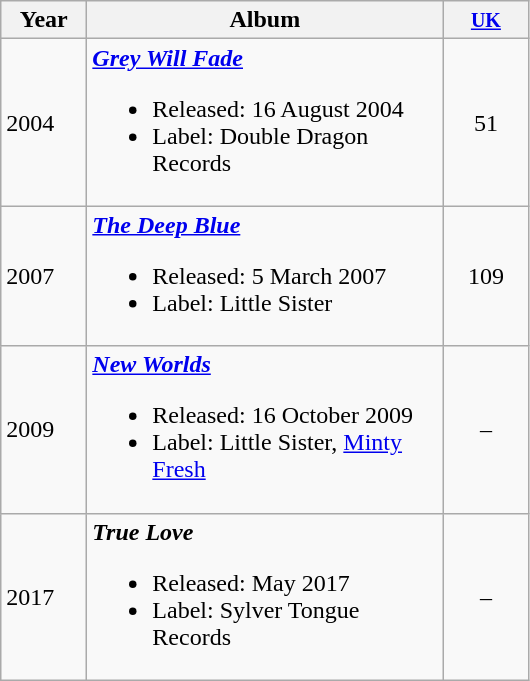<table class="wikitable">
<tr ">
<th width="50">Year</th>
<th style="width:230px;">Album</th>
<th width="50"><small><a href='#'>UK</a><br></small></th>
</tr>
<tr>
<td>2004</td>
<td><strong><em><a href='#'>Grey Will Fade</a></em></strong><br><ul><li>Released: 16 August 2004</li><li>Label: Double Dragon Records</li></ul></td>
<td style="text-align:center;">51</td>
</tr>
<tr>
<td>2007</td>
<td><strong><em><a href='#'>The Deep Blue</a></em></strong><br><ul><li>Released: 5 March 2007</li><li>Label: Little Sister</li></ul></td>
<td style="text-align:center;">109</td>
</tr>
<tr>
<td>2009</td>
<td><strong><em><a href='#'>New Worlds</a></em></strong><br><ul><li>Released: 16 October 2009</li><li>Label: Little Sister, <a href='#'>Minty Fresh</a></li></ul></td>
<td style="text-align:center;">–</td>
</tr>
<tr>
<td>2017</td>
<td><strong><em>True Love</em></strong><br><ul><li>Released: May 2017</li><li>Label: Sylver Tongue Records</li></ul></td>
<td style="text-align:center;">–</td>
</tr>
</table>
